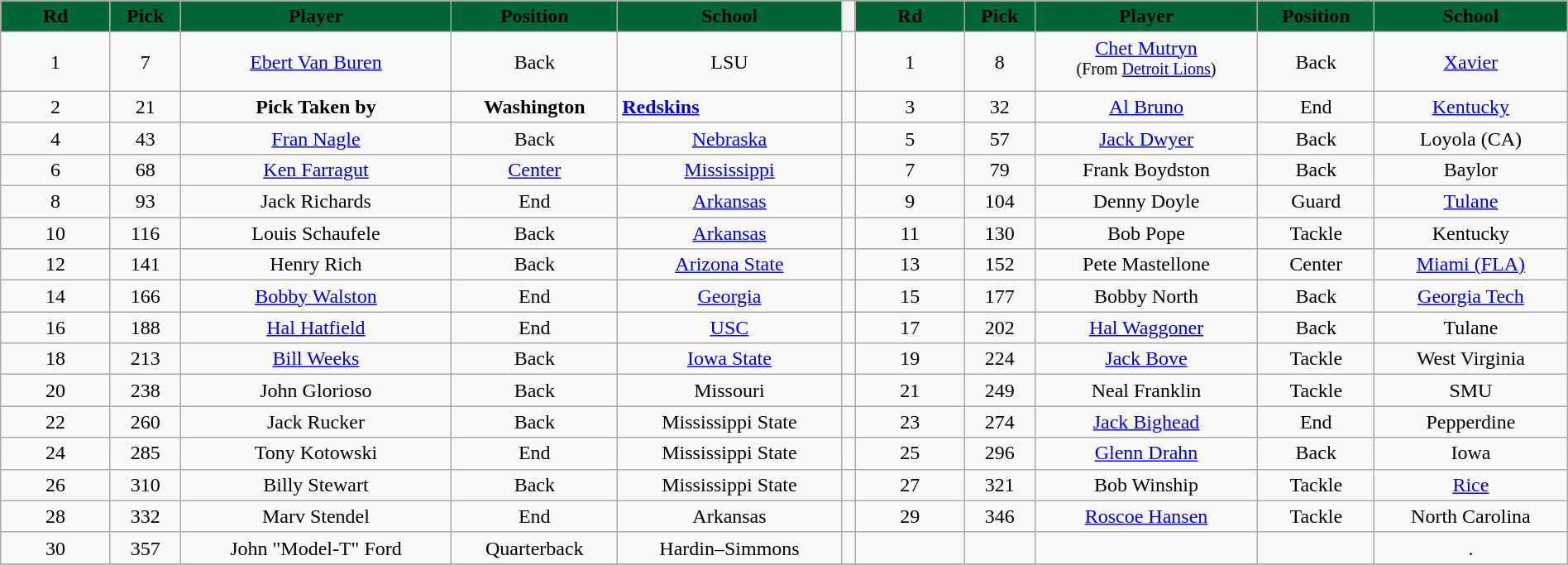<table class="wikitable sortable sortable" style="width:100%">
<tr>
<th style="background:#006633;" width=7%><span><strong>Rd</strong></span></th>
<th !width=5% style="background:#006633;"><span> <strong>Pick</strong></span></th>
<th !width=15% style="background:#006633;"><span><strong>Player</strong></span></th>
<th !width=5% style="background:#006633;"><span><strong>Position</strong></span></th>
<th !width=15% style="background:#006633;"><span> <strong>School</strong></span></th>
<th !width=2% style="background:#;"></th>
<th style="background:#006633;" width=7%><span><strong>Rd</strong></span></th>
<th !width=5% style="background:#006633;"><span> <strong>Pick</strong></span></th>
<th !width=15% style="background:#006633;"><span><strong>Player</strong></span></th>
<th !width=5% style="background:#006633;"><span><strong>Position</strong></span></th>
<th !width=15% style="background:#006633;"><span> <strong>School</strong></span></th>
</tr>
<tr align="center" bgcolor="">
<td>1</td>
<td>7</td>
<td><a href='#'>Ebert Van Buren</a></td>
<td>Back</td>
<td>LSU</td>
<td></td>
<td>1</td>
<td>8</td>
<td><a href='#'>Chet Mutryn</a><br><sup>(From <a href='#'>Detroit Lions</a>)</sup></td>
<td>Back</td>
<td><a href='#'>Xavier</a></td>
</tr>
<tr align="center">
<td>2</td>
<td>21</td>
<td><strong>Pick Taken by</strong></td>
<td><strong>Washington</strong></td>
<td - align=left><strong><a href='#'>Redskins</a></strong></td>
<td></td>
<td>3</td>
<td>32</td>
<td><a href='#'>Al Bruno</a></td>
<td>End</td>
<td><a href='#'>Kentucky</a></td>
</tr>
<tr align=center>
<td>4</td>
<td>43</td>
<td><a href='#'>Fran Nagle</a></td>
<td>Back</td>
<td><a href='#'>Nebraska</a></td>
<td></td>
<td>5</td>
<td>57</td>
<td><a href='#'>Jack Dwyer</a></td>
<td>Back</td>
<td>Loyola (CA)</td>
</tr>
<tr align="center">
<td>6</td>
<td>68</td>
<td><a href='#'>Ken Farragut</a></td>
<td><a href='#'>Center</a></td>
<td><a href='#'>Mississippi</a></td>
<td></td>
<td>7</td>
<td>79</td>
<td>Frank Boydston</td>
<td>Back</td>
<td>Baylor</td>
</tr>
<tr align="center">
<td>8</td>
<td>93</td>
<td>Jack Richards</td>
<td>End</td>
<td><a href='#'>Arkansas</a></td>
<td></td>
<td>9</td>
<td>104</td>
<td>Denny Doyle</td>
<td>Guard</td>
<td><a href='#'>Tulane</a></td>
</tr>
<tr align=center>
<td>10</td>
<td>116</td>
<td>Louis Schaufele</td>
<td>Back</td>
<td><a href='#'>Arkansas</a></td>
<td></td>
<td>11</td>
<td>130</td>
<td>Bob Pope</td>
<td>Tackle</td>
<td>Kentucky</td>
</tr>
<tr align=center>
<td>12</td>
<td>141</td>
<td>Henry Rich</td>
<td>Back</td>
<td><a href='#'>Arizona State</a></td>
<td></td>
<td>13</td>
<td>152</td>
<td>Pete Mastellone</td>
<td>Center</td>
<td><a href='#'>Miami (FLA)</a></td>
</tr>
<tr align=center>
<td>14</td>
<td>166</td>
<td><a href='#'>Bobby Walston</a></td>
<td>End</td>
<td><a href='#'>Georgia</a></td>
<td></td>
<td>15</td>
<td>177</td>
<td>Bobby North</td>
<td>Back</td>
<td><a href='#'>Georgia Tech</a></td>
</tr>
<tr align=center>
<td>16</td>
<td>188</td>
<td><a href='#'>Hal Hatfield</a></td>
<td>End</td>
<td><a href='#'>USC</a></td>
<td></td>
<td>17</td>
<td>202</td>
<td><a href='#'>Hal Waggoner</a></td>
<td>Back</td>
<td>Tulane</td>
</tr>
<tr align=center>
<td>18</td>
<td>213</td>
<td><a href='#'>Bill Weeks</a></td>
<td>Back</td>
<td><a href='#'>Iowa State</a></td>
<td></td>
<td>19</td>
<td>224</td>
<td><a href='#'>Jack Bove</a></td>
<td>Tackle</td>
<td>West Virginia</td>
</tr>
<tr align=center>
<td>20</td>
<td>238</td>
<td>John Glorioso</td>
<td>Back</td>
<td>Missouri</td>
<td></td>
<td>21</td>
<td>249</td>
<td>Neal Franklin</td>
<td>Tackle</td>
<td>SMU</td>
</tr>
<tr align=center>
<td>22</td>
<td>260</td>
<td>Jack Rucker</td>
<td>Back</td>
<td>Mississippi State</td>
<td></td>
<td>23</td>
<td>274</td>
<td><a href='#'>Jack Bighead</a></td>
<td>End</td>
<td>Pepperdine</td>
</tr>
<tr align=center>
<td>24</td>
<td>285</td>
<td>Tony Kotowski</td>
<td>End</td>
<td>Mississippi State</td>
<td></td>
<td>25</td>
<td>296</td>
<td><a href='#'>Glenn Drahn</a></td>
<td>Back</td>
<td>Iowa</td>
</tr>
<tr align=center>
<td>26</td>
<td>310</td>
<td>Billy Stewart</td>
<td>Back</td>
<td>Mississippi State</td>
<td></td>
<td>27</td>
<td>321</td>
<td>Bob Winship</td>
<td>Tackle</td>
<td><a href='#'>Rice</a></td>
</tr>
<tr align=center>
<td>28</td>
<td>332</td>
<td>Marv Stendel</td>
<td>End</td>
<td>Arkansas</td>
<td></td>
<td>29</td>
<td>346</td>
<td><a href='#'>Roscoe Hansen</a></td>
<td>Tackle</td>
<td>North Carolina</td>
</tr>
<tr align=center>
<td>30</td>
<td>357</td>
<td>John "Model-T" Ford</td>
<td>Quarterback</td>
<td>Hardin–Simmons</td>
<td></td>
<td></td>
<td></td>
<td></td>
<td></td>
<td>.</td>
</tr>
<tr align=center>
</tr>
</table>
